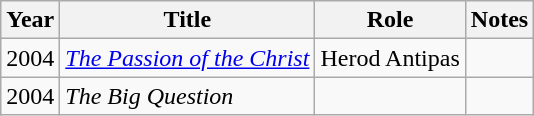<table class="wikitable">
<tr>
<th>Year</th>
<th>Title</th>
<th>Role</th>
<th>Notes</th>
</tr>
<tr>
<td>2004</td>
<td><em><a href='#'>The Passion of the Christ</a></em></td>
<td>Herod Antipas</td>
<td></td>
</tr>
<tr>
<td>2004</td>
<td><em>The Big Question</em></td>
<td></td>
<td></td>
</tr>
</table>
